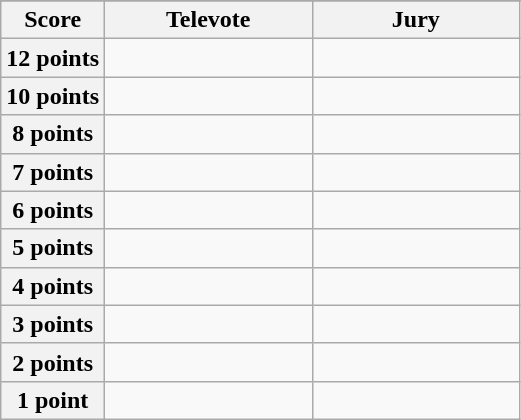<table class="wikitable">
<tr>
</tr>
<tr>
<th scope="col" width="20%">Score</th>
<th scope="col" width="40%">Televote</th>
<th scope="col" width="40%">Jury</th>
</tr>
<tr>
<th scope="row">12 points</th>
<td></td>
<td></td>
</tr>
<tr>
<th scope="row">10 points</th>
<td></td>
<td></td>
</tr>
<tr>
<th scope="row">8 points</th>
<td></td>
<td></td>
</tr>
<tr>
<th scope="row">7 points</th>
<td></td>
<td></td>
</tr>
<tr>
<th scope="row">6 points</th>
<td></td>
<td></td>
</tr>
<tr>
<th scope="row">5 points</th>
<td></td>
<td></td>
</tr>
<tr>
<th scope="row">4 points</th>
<td></td>
<td></td>
</tr>
<tr>
<th scope="row">3 points</th>
<td></td>
<td></td>
</tr>
<tr>
<th scope="row">2 points</th>
<td></td>
<td></td>
</tr>
<tr>
<th scope="row">1 point</th>
<td></td>
<td></td>
</tr>
</table>
